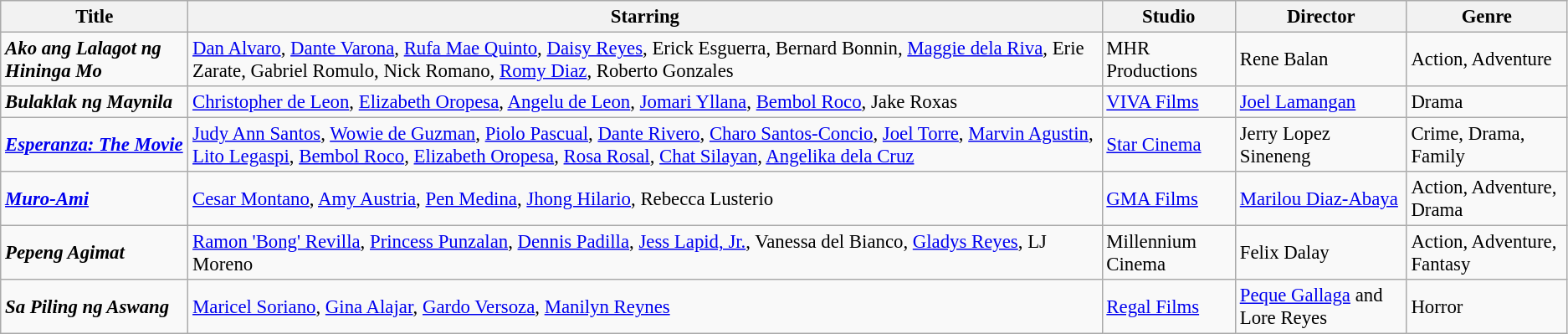<table class="wikitable" style="font-size:95%">
<tr>
<th>Title</th>
<th>Starring</th>
<th>Studio</th>
<th>Director</th>
<th>Genre</th>
</tr>
<tr>
<td><strong><em>Ako ang Lalagot ng Hininga Mo</em></strong></td>
<td><a href='#'>Dan Alvaro</a>, <a href='#'>Dante Varona</a>, <a href='#'>Rufa Mae Quinto</a>, <a href='#'>Daisy Reyes</a>, Erick Esguerra, Bernard Bonnin, <a href='#'>Maggie dela Riva</a>, Erie Zarate, Gabriel Romulo, Nick Romano, <a href='#'>Romy Diaz</a>, Roberto Gonzales</td>
<td>MHR Productions</td>
<td>Rene Balan</td>
<td>Action, Adventure</td>
</tr>
<tr>
<td><strong><em>Bulaklak ng Maynila</em></strong></td>
<td><a href='#'>Christopher de Leon</a>, <a href='#'>Elizabeth Oropesa</a>, <a href='#'>Angelu de Leon</a>, <a href='#'>Jomari Yllana</a>, <a href='#'>Bembol Roco</a>, Jake Roxas</td>
<td><a href='#'>VIVA Films</a></td>
<td><a href='#'>Joel Lamangan</a></td>
<td>Drama</td>
</tr>
<tr>
<td><strong><em><a href='#'>Esperanza: The Movie</a></em></strong></td>
<td><a href='#'>Judy Ann Santos</a>, <a href='#'>Wowie de Guzman</a>, <a href='#'>Piolo Pascual</a>, <a href='#'>Dante Rivero</a>, <a href='#'>Charo Santos-Concio</a>, <a href='#'>Joel Torre</a>, <a href='#'>Marvin Agustin</a>, <a href='#'>Lito Legaspi</a>, <a href='#'>Bembol Roco</a>, <a href='#'>Elizabeth Oropesa</a>, <a href='#'>Rosa Rosal</a>, <a href='#'>Chat Silayan</a>, <a href='#'>Angelika dela Cruz</a></td>
<td><a href='#'>Star Cinema</a></td>
<td>Jerry Lopez Sineneng</td>
<td>Crime, Drama, Family</td>
</tr>
<tr>
<td><strong><em><a href='#'>Muro-Ami</a></em></strong></td>
<td><a href='#'>Cesar Montano</a>, <a href='#'>Amy Austria</a>, <a href='#'>Pen Medina</a>, <a href='#'>Jhong Hilario</a>, Rebecca Lusterio</td>
<td><a href='#'>GMA Films</a></td>
<td><a href='#'>Marilou Diaz-Abaya</a></td>
<td>Action, Adventure, Drama</td>
</tr>
<tr>
<td><strong><em>Pepeng Agimat</em></strong></td>
<td><a href='#'>Ramon 'Bong' Revilla</a>, <a href='#'>Princess Punzalan</a>, <a href='#'>Dennis Padilla</a>, <a href='#'>Jess Lapid, Jr.</a>, Vanessa del Bianco, <a href='#'>Gladys Reyes</a>, LJ Moreno</td>
<td>Millennium Cinema</td>
<td>Felix Dalay</td>
<td>Action, Adventure, Fantasy</td>
</tr>
<tr>
<td><strong><em>Sa Piling ng Aswang</em></strong></td>
<td><a href='#'>Maricel Soriano</a>, <a href='#'>Gina Alajar</a>, <a href='#'>Gardo Versoza</a>, <a href='#'>Manilyn Reynes</a></td>
<td><a href='#'>Regal Films</a></td>
<td><a href='#'>Peque Gallaga</a> and Lore Reyes</td>
<td>Horror</td>
</tr>
</table>
